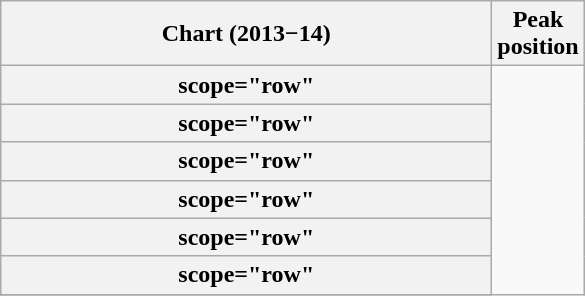<table class="wikitable plainrowheaders sortable" style="text-align:center;">
<tr>
<th scope="col" style="width:20em;">Chart (2013−14)</th>
<th scope="col">Peak<br>position</th>
</tr>
<tr>
<th>scope="row" </th>
</tr>
<tr>
<th>scope="row" </th>
</tr>
<tr>
<th>scope="row" </th>
</tr>
<tr>
<th>scope="row" </th>
</tr>
<tr>
<th>scope="row" </th>
</tr>
<tr>
<th>scope="row" </th>
</tr>
<tr>
</tr>
</table>
